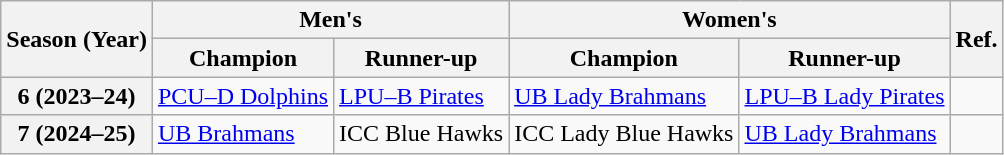<table class="wikitable">
<tr>
<th rowspan=2>Season (Year)</th>
<th colspan=2>Men's</th>
<th colspan=2>Women's</th>
<th rowspan=2>Ref.</th>
</tr>
<tr>
<th>Champion</th>
<th>Runner-up</th>
<th>Champion</th>
<th>Runner-up</th>
</tr>
<tr>
<th>6 (2023–24)</th>
<td><a href='#'>PCU–D Dolphins</a></td>
<td><a href='#'>LPU–B Pirates</a></td>
<td><a href='#'>UB Lady Brahmans</a></td>
<td><a href='#'>LPU–B Lady Pirates</a></td>
<td></td>
</tr>
<tr>
<th>7 (2024–25)</th>
<td><a href='#'>UB Brahmans</a></td>
<td>ICC Blue Hawks</td>
<td>ICC Lady Blue Hawks</td>
<td><a href='#'>UB Lady Brahmans</a></td>
<td></td>
</tr>
</table>
